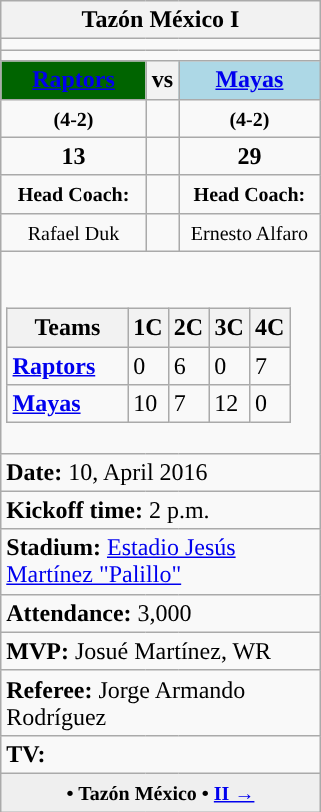<table class="wikitable" style="width:214px;" class="floatright" style="border: 1px  solid black;">
<tr>
<th colspan="3">Tazón México I</th>
</tr>
<tr>
<td colspan="3"></td>
</tr>
<tr>
<td colspan="3"></td>
</tr>
<tr>
<th width=102px style="background:DarkGreen; color:white"><a href='#'><strong>Raptors</strong></a></th>
<th width=10px>vs</th>
<th width=102px style="background:LightBlue;"><a href='#'><strong>Mayas</strong></a></th>
</tr>
<tr>
<td align="center"><small><strong>(4-2)</strong></small></td>
<td></td>
<td align="center"><small><strong>(4-2)</strong></small></td>
</tr>
<tr>
<td align="center"><span><strong>13</strong></span></td>
<td></td>
<td align="center"><span><strong>29</strong></span></td>
</tr>
<tr>
<td align="center"><small><strong>Head Coach:</strong></small></td>
<td></td>
<td align="center"><small><strong>Head Coach:</strong></small></td>
</tr>
<tr>
<td align="center"><small>Rafael Duk</small></td>
<td></td>
<td align="center"><small>Ernesto Alfaro</small></td>
</tr>
<tr>
<td colspan=3 align=center><br><table class="wikitable">
<tr>
<th width="130">Teams</th>
<th width="20">1C</th>
<th width="20">2C</th>
<th width="20">3C</th>
<th width="20">4C</th>
</tr>
<tr>
<td> <a href='#'><strong>Raptors</strong></a></td>
<td>0</td>
<td>6</td>
<td>0</td>
<td>7</td>
</tr>
<tr>
<td> <a href='#'><strong>Mayas</strong></a></td>
<td>10</td>
<td>7</td>
<td>12</td>
<td>0</td>
</tr>
</table>
</td>
</tr>
<tr>
<td colspan="3"><strong>Date:</strong> 10, April 2016</td>
</tr>
<tr>
<td colspan="3"><strong>Kickoff time:</strong> 2 p.m.</td>
</tr>
<tr>
<td colspan="3"><strong>Stadium:</strong> <a href='#'>Estadio Jesús Martínez "Palillo"</a></td>
</tr>
<tr>
<td colspan="3"><strong>Attendance:</strong> 3,000</td>
</tr>
<tr>
<td colspan="3"><strong>MVP:</strong> Josué Martínez, WR</td>
</tr>
<tr>
<td colspan="3"><strong>Referee:</strong> Jorge Armando Rodríguez</td>
</tr>
<tr>
<td colspan="3"><strong>TV:</strong>  </td>
</tr>
<tr>
<th colspan="3" style="background: #efefef;"><small> • Tazón México • <a href='#'>II →</a></small></th>
</tr>
</table>
